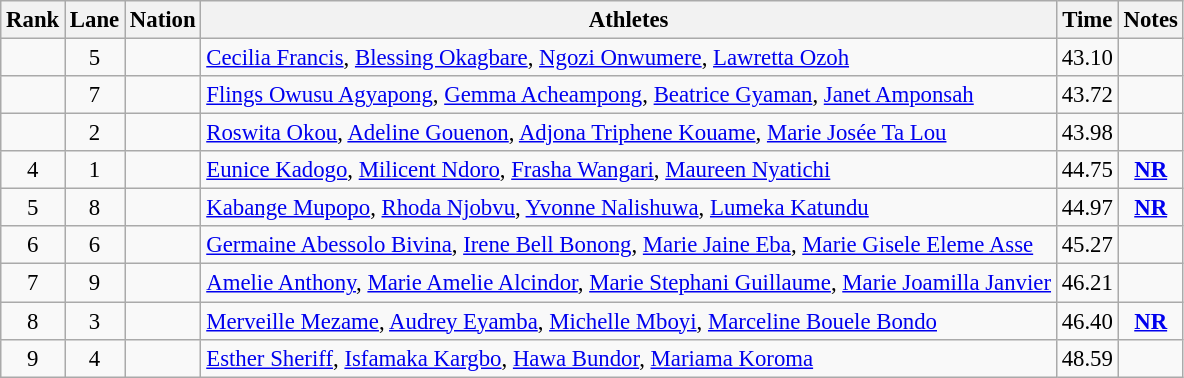<table class="wikitable sortable" style="text-align:center;font-size:95%">
<tr>
<th>Rank</th>
<th>Lane</th>
<th>Nation</th>
<th>Athletes</th>
<th>Time</th>
<th>Notes</th>
</tr>
<tr>
<td></td>
<td>5</td>
<td align=left></td>
<td align=left><a href='#'>Cecilia Francis</a>, <a href='#'>Blessing Okagbare</a>, <a href='#'>Ngozi Onwumere</a>, <a href='#'>Lawretta Ozoh</a></td>
<td>43.10</td>
<td></td>
</tr>
<tr>
<td></td>
<td>7</td>
<td align=left></td>
<td align=left><a href='#'>Flings Owusu Agyapong</a>, <a href='#'>Gemma Acheampong</a>, <a href='#'>Beatrice Gyaman</a>, <a href='#'>Janet Amponsah</a></td>
<td>43.72</td>
<td></td>
</tr>
<tr>
<td></td>
<td>2</td>
<td align=left></td>
<td align=left><a href='#'>Roswita Okou</a>, <a href='#'>Adeline Gouenon</a>, <a href='#'>Adjona Triphene Kouame</a>, <a href='#'>Marie Josée Ta Lou</a></td>
<td>43.98</td>
<td></td>
</tr>
<tr>
<td>4</td>
<td>1</td>
<td align=left></td>
<td align=left><a href='#'>Eunice Kadogo</a>, <a href='#'>Milicent Ndoro</a>, <a href='#'>Frasha Wangari</a>, <a href='#'>Maureen Nyatichi</a></td>
<td>44.75</td>
<td><strong><a href='#'>NR</a></strong></td>
</tr>
<tr>
<td>5</td>
<td>8</td>
<td align=left></td>
<td align=left><a href='#'>Kabange Mupopo</a>, <a href='#'>Rhoda Njobvu</a>, <a href='#'>Yvonne Nalishuwa</a>, <a href='#'>Lumeka Katundu</a></td>
<td>44.97</td>
<td><strong><a href='#'>NR</a></strong></td>
</tr>
<tr>
<td>6</td>
<td>6</td>
<td align=left></td>
<td align=left><a href='#'>Germaine Abessolo Bivina</a>, <a href='#'>Irene Bell Bonong</a>, <a href='#'>Marie Jaine Eba</a>, <a href='#'>Marie Gisele Eleme Asse</a></td>
<td>45.27</td>
<td></td>
</tr>
<tr>
<td>7</td>
<td>9</td>
<td align=left></td>
<td align=left><a href='#'>Amelie Anthony</a>, <a href='#'>Marie Amelie Alcindor</a>, <a href='#'>Marie Stephani Guillaume</a>, <a href='#'>Marie Joamilla Janvier</a></td>
<td>46.21</td>
<td></td>
</tr>
<tr>
<td>8</td>
<td>3</td>
<td align=left></td>
<td align=left><a href='#'>Merveille Mezame</a>, <a href='#'>Audrey Eyamba</a>, <a href='#'>Michelle Mboyi</a>, <a href='#'>Marceline Bouele Bondo</a></td>
<td>46.40</td>
<td><strong><a href='#'>NR</a></strong></td>
</tr>
<tr>
<td>9</td>
<td>4</td>
<td align=left></td>
<td align=left><a href='#'>Esther Sheriff</a>, <a href='#'>Isfamaka Kargbo</a>, <a href='#'>Hawa Bundor</a>, <a href='#'>Mariama Koroma</a></td>
<td>48.59</td>
<td></td>
</tr>
</table>
